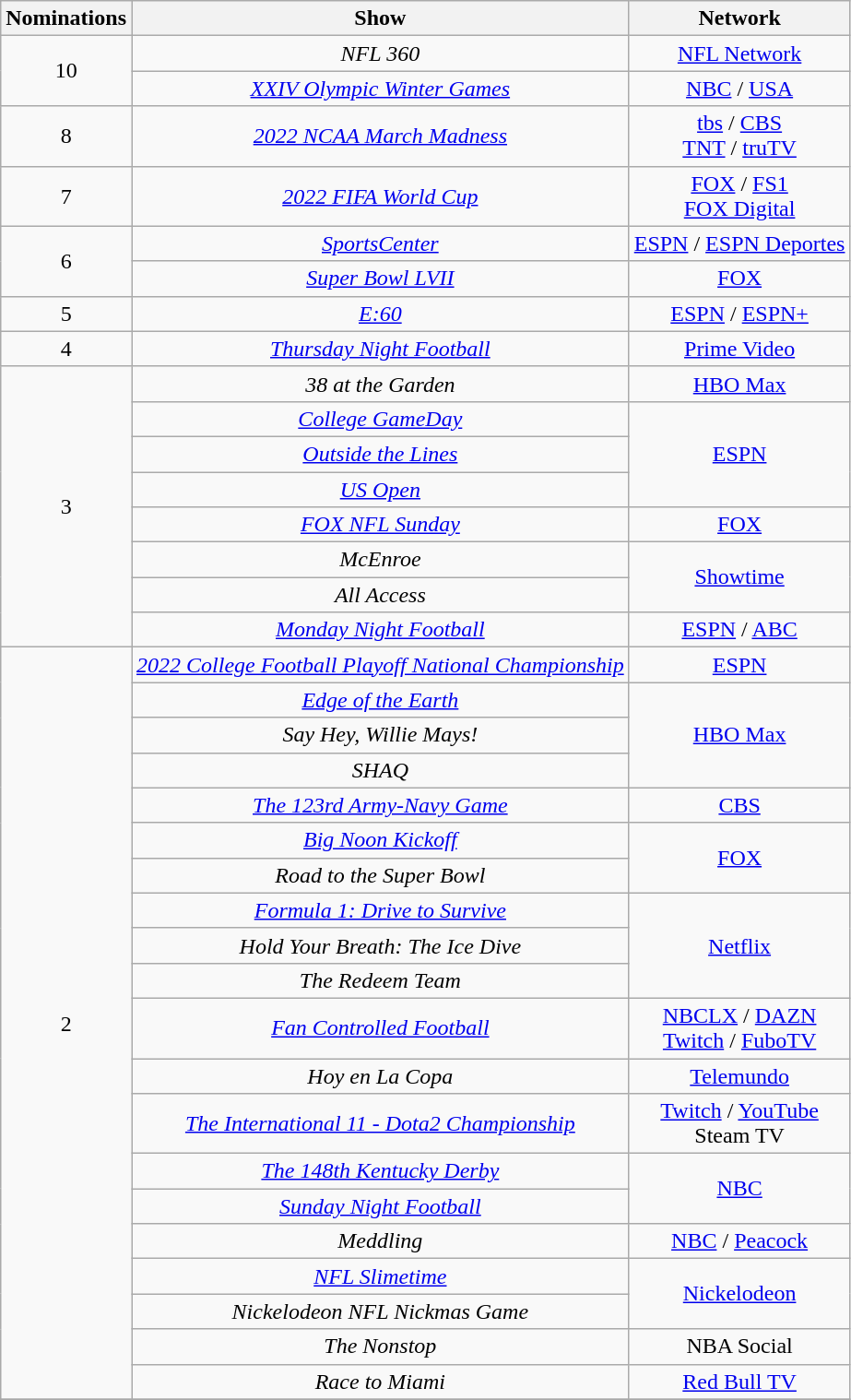<table class="wikitable floatleft" style="text-align: center;">
<tr>
<th scope="col" style="width:55px;">Nominations</th>
<th scope="col" style="text-align:center;">Show</th>
<th scope="col" style="text-align:center;">Network</th>
</tr>
<tr>
<td rowspan="2" scope=row style="text-align:center">10</td>
<td><em>NFL 360</em></td>
<td><a href='#'>NFL Network</a></td>
</tr>
<tr>
<td><em><a href='#'>XXIV Olympic Winter Games</a></em></td>
<td><a href='#'>NBC</a> / <a href='#'>USA</a></td>
</tr>
<tr>
<td scope=row style="text-align:center">8</td>
<td><em><a href='#'>2022 NCAA March Madness</a></em></td>
<td><a href='#'>tbs</a> / <a href='#'>CBS</a><br><a href='#'>TNT</a> / <a href='#'>truTV</a></td>
</tr>
<tr>
<td scope=row style="text-align:center">7</td>
<td><em><a href='#'>2022 FIFA World Cup</a></em></td>
<td><a href='#'>FOX</a> / <a href='#'>FS1</a><br><a href='#'>FOX Digital</a></td>
</tr>
<tr>
<td rowspan="2" scope=row style="text-align:center">6</td>
<td><em><a href='#'>SportsCenter</a></em></td>
<td><a href='#'>ESPN</a> / <a href='#'>ESPN Deportes</a></td>
</tr>
<tr>
<td><em><a href='#'>Super Bowl LVII</a></em></td>
<td><a href='#'>FOX</a></td>
</tr>
<tr>
<td scope=row style="text-align:center">5</td>
<td><em><a href='#'>E:60</a></em></td>
<td><a href='#'>ESPN</a> / <a href='#'>ESPN+</a></td>
</tr>
<tr>
<td scope=row style="text-align:center">4</td>
<td><em><a href='#'>Thursday Night Football</a></em></td>
<td><a href='#'>Prime Video</a></td>
</tr>
<tr>
<td rowspan="8" scope=row style="text-align:center">3</td>
<td><em>38 at the Garden</em></td>
<td><a href='#'>HBO Max</a></td>
</tr>
<tr>
<td><em><a href='#'>College GameDay</a></em></td>
<td rowspan="3"><a href='#'>ESPN</a></td>
</tr>
<tr>
<td><em><a href='#'>Outside the Lines</a></em></td>
</tr>
<tr>
<td><em><a href='#'>US Open</a></em></td>
</tr>
<tr>
<td><em><a href='#'>FOX NFL Sunday</a></em></td>
<td><a href='#'>FOX</a></td>
</tr>
<tr>
<td><em>McEnroe</em></td>
<td rowspan="2"><a href='#'>Showtime</a></td>
</tr>
<tr>
<td><em>All Access</em></td>
</tr>
<tr>
<td><em><a href='#'>Monday Night Football</a></em></td>
<td><a href='#'>ESPN</a> / <a href='#'>ABC</a></td>
</tr>
<tr>
<td rowspan="20" scope=row style="text-align:center">2</td>
<td><em><a href='#'>2022 College Football Playoff National Championship</a></em></td>
<td><a href='#'>ESPN</a></td>
</tr>
<tr>
<td><em><a href='#'>Edge of the Earth</a></em></td>
<td rowspan="3"><a href='#'>HBO Max</a></td>
</tr>
<tr>
<td><em>Say Hey, Willie Mays!</em></td>
</tr>
<tr>
<td><em>SHAQ</em></td>
</tr>
<tr>
<td><em><a href='#'>The 123rd Army-Navy Game</a></em></td>
<td><a href='#'>CBS</a></td>
</tr>
<tr>
<td><em><a href='#'>Big Noon Kickoff</a></em></td>
<td rowspan="2"><a href='#'>FOX</a></td>
</tr>
<tr>
<td><em>Road to the Super Bowl</em></td>
</tr>
<tr>
<td><em><a href='#'>Formula 1: Drive to Survive</a></em></td>
<td rowspan="3"><a href='#'>Netflix</a></td>
</tr>
<tr>
<td><em>Hold Your Breath: The Ice Dive</em></td>
</tr>
<tr>
<td><em>The Redeem Team</em></td>
</tr>
<tr>
<td><em><a href='#'>Fan Controlled Football</a></em></td>
<td><a href='#'>NBCLX</a> / <a href='#'>DAZN</a><br><a href='#'>Twitch</a> / <a href='#'>FuboTV</a></td>
</tr>
<tr>
<td><em>Hoy en La Copa</em></td>
<td><a href='#'>Telemundo</a></td>
</tr>
<tr>
<td><em><a href='#'>The International 11 - Dota2 Championship</a></em></td>
<td><a href='#'>Twitch</a> / <a href='#'>YouTube</a><br>Steam TV</td>
</tr>
<tr>
<td><em><a href='#'>The 148th Kentucky Derby</a></em></td>
<td rowspan="2"><a href='#'>NBC</a></td>
</tr>
<tr>
<td><em><a href='#'>Sunday Night Football</a></em></td>
</tr>
<tr>
<td><em>Meddling</em></td>
<td><a href='#'>NBC</a> / <a href='#'>Peacock</a></td>
</tr>
<tr>
<td><em><a href='#'>NFL Slimetime</a></em></td>
<td rowspan="2"><a href='#'>Nickelodeon</a></td>
</tr>
<tr>
<td><em>Nickelodeon NFL Nickmas Game</em></td>
</tr>
<tr>
<td><em>The Nonstop</em></td>
<td>NBA Social</td>
</tr>
<tr>
<td><em>Race to Miami</em></td>
<td><a href='#'>Red Bull TV</a></td>
</tr>
<tr>
</tr>
</table>
